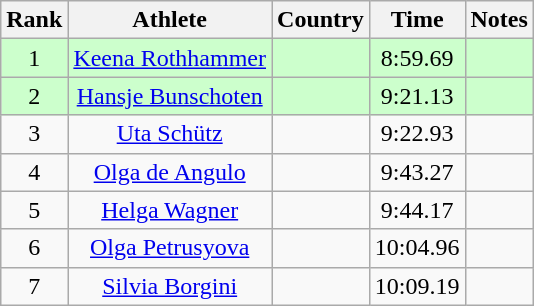<table class="wikitable sortable" style="text-align:center">
<tr>
<th>Rank</th>
<th>Athlete</th>
<th>Country</th>
<th>Time</th>
<th>Notes</th>
</tr>
<tr bgcolor=ccffcc>
<td>1</td>
<td><a href='#'>Keena Rothhammer</a></td>
<td align=left></td>
<td>8:59.69</td>
<td></td>
</tr>
<tr bgcolor=ccffcc>
<td>2</td>
<td><a href='#'>Hansje Bunschoten</a></td>
<td align=left></td>
<td>9:21.13</td>
<td></td>
</tr>
<tr>
<td>3</td>
<td><a href='#'>Uta Schütz</a></td>
<td align=left></td>
<td>9:22.93</td>
<td></td>
</tr>
<tr>
<td>4</td>
<td><a href='#'>Olga de Angulo</a></td>
<td align=left></td>
<td>9:43.27</td>
<td></td>
</tr>
<tr>
<td>5</td>
<td><a href='#'>Helga Wagner</a></td>
<td align=left></td>
<td>9:44.17</td>
<td></td>
</tr>
<tr>
<td>6</td>
<td><a href='#'>Olga Petrusyova</a></td>
<td align=left></td>
<td>10:04.96</td>
<td></td>
</tr>
<tr>
<td>7</td>
<td><a href='#'>Silvia Borgini</a></td>
<td align=left></td>
<td>10:09.19</td>
<td></td>
</tr>
</table>
